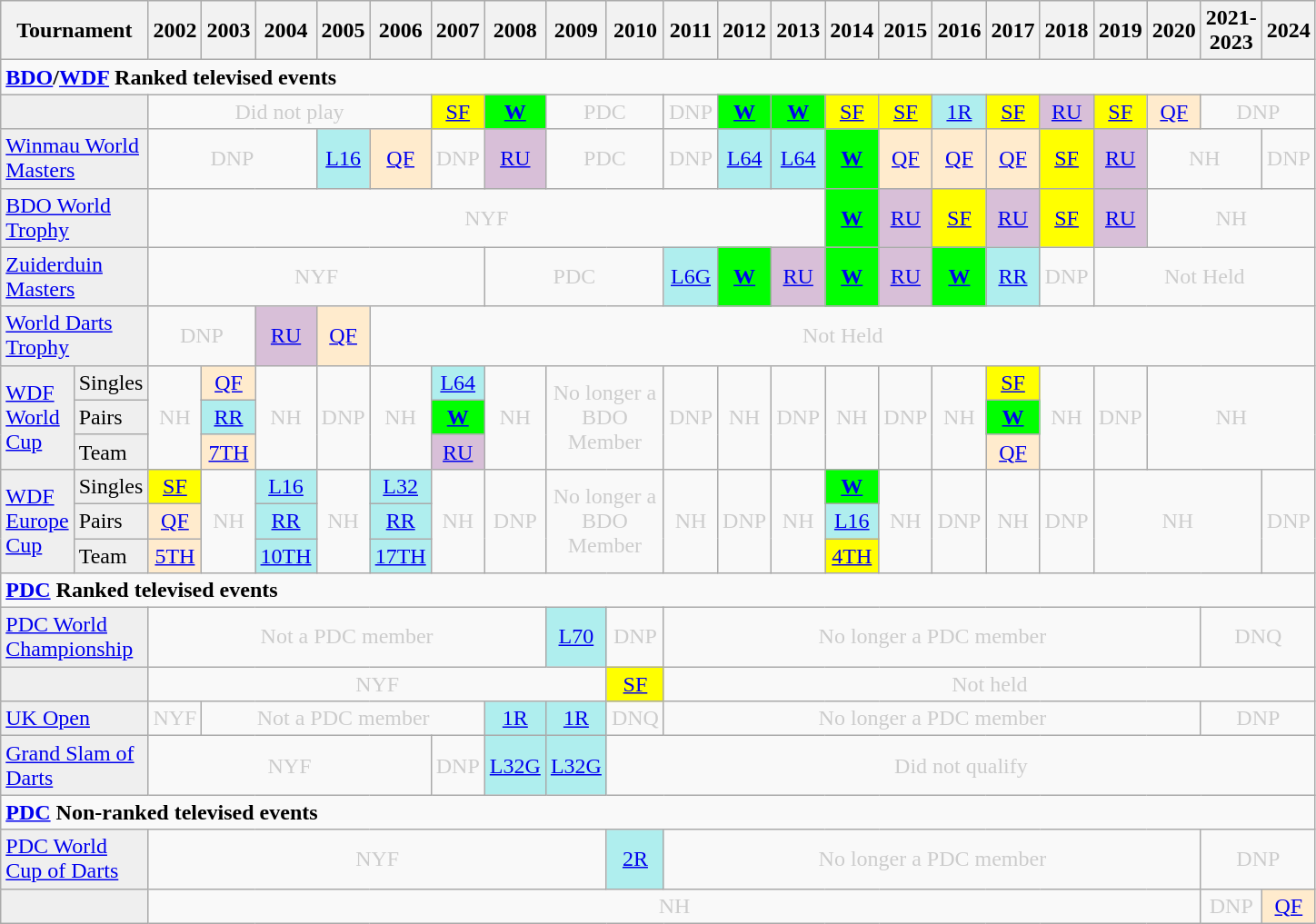<table class="wikitable" style="width:75%; margin:0">
<tr>
<th colspan="2">Tournament</th>
<th>2002</th>
<th>2003</th>
<th>2004</th>
<th>2005</th>
<th>2006</th>
<th>2007</th>
<th>2008</th>
<th>2009</th>
<th>2010</th>
<th>2011</th>
<th>2012</th>
<th>2013</th>
<th>2014</th>
<th>2015</th>
<th>2016</th>
<th>2017</th>
<th>2018</th>
<th>2019</th>
<th>2020</th>
<th>2021-2023</th>
<th>2024</th>
</tr>
<tr>
<td colspan="31" align="left"><strong><a href='#'>BDO</a>/<a href='#'>WDF</a> Ranked televised events</strong></td>
</tr>
<tr>
<td colspan="2" style="background:#efefef;"></td>
<td colspan="5" style="text-align:center; color:#ccc;">Did not play</td>
<td style="text-align:center; background:yellow;"><a href='#'>SF</a></td>
<td style="text-align:center; background:lime;"><a href='#'><strong>W</strong></a></td>
<td colspan="2" style="text-align:center; color:#ccc;">PDC</td>
<td style="text-align:center; color:#ccc;">DNP</td>
<td style="text-align:center; background:lime;"><a href='#'><strong>W</strong></a></td>
<td style="text-align:center; background:lime;"><a href='#'><strong>W</strong></a></td>
<td style="text-align:center; background:yellow;"><a href='#'>SF</a></td>
<td style="text-align:center; background:yellow;"><a href='#'>SF</a></td>
<td style="text-align:center; background:#afeeee;"><a href='#'>1R</a></td>
<td style="text-align:center; background:yellow;"><a href='#'>SF</a></td>
<td style="text-align:center; background:thistle;"><a href='#'>RU</a></td>
<td style="text-align:center; background:yellow;"><a href='#'>SF</a></td>
<td style="text-align:center; background:#ffebcd;"><a href='#'>QF</a></td>
<td colspan="2" style="text-align:center; color:#ccc;">DNP</td>
</tr>
<tr>
<td colspan="2" style="background:#efefef;"><a href='#'>Winmau World Masters</a></td>
<td colspan="3" style="text-align:center; color:#ccc;">DNP</td>
<td style="text-align:center; background:#afeeee;"><a href='#'>L16</a></td>
<td style="text-align:center; background:#ffebcd;"><a href='#'>QF</a></td>
<td style="text-align:center; color:#ccc;">DNP</td>
<td style="text-align:center; background:thistle;"><a href='#'>RU</a></td>
<td colspan="2" style="text-align:center; color:#ccc;">PDC</td>
<td style="text-align:center; color:#ccc;">DNP</td>
<td style="text-align:center; background:#afeeee;"><a href='#'>L64</a></td>
<td style="text-align:center; background:#afeeee;"><a href='#'>L64</a></td>
<td style="text-align:center; background:lime;"><a href='#'><strong>W</strong></a></td>
<td style="text-align:center; background:#ffebcd;"><a href='#'>QF</a></td>
<td style="text-align:center; background:#ffebcd;"><a href='#'>QF</a></td>
<td style="text-align:center; background:#ffebcd;"><a href='#'>QF</a></td>
<td style="text-align:center; background:yellow;"><a href='#'>SF</a></td>
<td style="text-align:center; background:thistle;"><a href='#'>RU</a></td>
<td colspan="2" style="text-align:center; color:#ccc;">NH</td>
<td style="text-align:center; color:#ccc;">DNP</td>
</tr>
<tr>
<td colspan="2" style="background:#efefef;"><a href='#'>BDO World Trophy</a></td>
<td colspan="12" style="text-align:center; color:#ccc;">NYF</td>
<td style="text-align:center; background:lime;"><a href='#'><strong>W</strong></a></td>
<td style="text-align:center; background:thistle;"><a href='#'>RU</a></td>
<td style="text-align:center; background:yellow;"><a href='#'>SF</a></td>
<td style="text-align:center; background:thistle;"><a href='#'>RU</a></td>
<td style="text-align:center; background:yellow;"><a href='#'>SF</a></td>
<td style="text-align:center; background:thistle;"><a href='#'>RU</a></td>
<td colspan="3" style="text-align:center; color:#ccc;">NH</td>
</tr>
<tr>
<td colspan="2" style="background:#efefef;"><a href='#'>Zuiderduin Masters</a></td>
<td colspan="6" style="text-align:center; color:#ccc;">NYF</td>
<td colspan="3" style="text-align:center; color:#ccc;">PDC</td>
<td style="text-align:center; background:#afeeee;"><a href='#'>L6G</a></td>
<td style="text-align:center; background:lime;"><a href='#'><strong>W</strong></a></td>
<td style="text-align:center; background:thistle;"><a href='#'>RU</a></td>
<td style="text-align:center; background:lime;"><a href='#'><strong>W</strong></a></td>
<td style="text-align:center; background:thistle;"><a href='#'>RU</a></td>
<td style="text-align:center; background:lime;"><a href='#'><strong>W</strong></a></td>
<td style="text-align:center; background:#afeeee;"><a href='#'>RR</a></td>
<td style="text-align:center; color:#ccc;">DNP</td>
<td colspan="4" style="text-align:center; color:#ccc;">Not Held</td>
</tr>
<tr>
<td colspan="2" style="background:#efefef;"><a href='#'>World Darts Trophy</a></td>
<td colspan="2" style="text-align:center; color:#ccc;">DNP</td>
<td style="text-align:center; background:thistle;"><a href='#'>RU</a></td>
<td style="text-align:center; background:#ffebcd;"><a href='#'>QF</a></td>
<td colspan="17" style="text-align:center; color:#ccc;">Not Held</td>
</tr>
<tr>
<td rowspan="3" style="background:#efefef;"><a href='#'>WDF World Cup</a></td>
<td style="background:#efefef;">Singles</td>
<td rowspan="3" style="text-align:center; color:#ccc;">NH</td>
<td style="text-align:center; background:#ffebcd;"><a href='#'>QF</a></td>
<td rowspan="3" style="text-align:center; color:#ccc;">NH</td>
<td rowspan="3" style="text-align:center; color:#ccc;">DNP</td>
<td rowspan="3" style="text-align:center; color:#ccc;">NH</td>
<td style="text-align:center; background:#afeeee;"><a href='#'>L64</a></td>
<td rowspan="3" style="text-align:center; color:#ccc;">NH</td>
<td rowspan="3" colspan="2" style="text-align:center; color:#ccc;">No longer a BDO Member</td>
<td rowspan="3" style="text-align:center; color:#ccc;">DNP</td>
<td rowspan="3" style="text-align:center; color:#ccc;">NH</td>
<td rowspan="3" style="text-align:center; color:#ccc;">DNP</td>
<td rowspan="3" style="text-align:center; color:#ccc;">NH</td>
<td rowspan="3" style="text-align:center; color:#ccc;">DNP</td>
<td rowspan="3" style="text-align:center; color:#ccc;">NH</td>
<td style="text-align:center; background:yellow;"><a href='#'>SF</a></td>
<td rowspan="3" style="text-align:center; color:#ccc;">NH</td>
<td rowspan="3" style="text-align:center; color:#ccc;">DNP</td>
<td rowspan="3" colspan="3" style="text-align:center; color:#ccc;">NH</td>
</tr>
<tr>
<td style="background:#efefef;">Pairs</td>
<td style="text-align:center; background:#afeeee;"><a href='#'>RR</a></td>
<td style="text-align:center; background:lime;"><a href='#'><strong>W</strong></a></td>
<td style="text-align:center; background:lime;"><a href='#'><strong>W</strong></a></td>
</tr>
<tr>
<td style="background:#efefef;">Team</td>
<td style="text-align:center; background:#ffebcd;"><a href='#'>7TH</a></td>
<td style="text-align:center; background:thistle;"><a href='#'>RU</a></td>
<td style="text-align:center; background:#ffebcd;"><a href='#'>QF</a></td>
</tr>
<tr>
<td rowspan="3" style="background:#efefef;"><a href='#'>WDF Europe Cup</a></td>
<td style="background:#efefef;">Singles</td>
<td style="text-align:center; background:yellow;"><a href='#'>SF</a></td>
<td rowspan="3" style="text-align:center; color:#ccc;">NH</td>
<td style="text-align:center; background:#afeeee;"><a href='#'>L16</a></td>
<td rowspan="3" style="text-align:center; color:#ccc;">NH</td>
<td style="text-align:center; background:#afeeee;"><a href='#'>L32</a></td>
<td rowspan="3" style="text-align:center; color:#ccc;">NH</td>
<td rowspan="3" style="text-align:center; color:#ccc;">DNP</td>
<td rowspan="3" colspan="2" style="text-align:center; color:#ccc;">No longer a BDO Member</td>
<td rowspan="3" style="text-align:center; color:#ccc;">NH</td>
<td rowspan="3" style="text-align:center; color:#ccc;">DNP</td>
<td rowspan="3" style="text-align:center; color:#ccc;">NH</td>
<td style="text-align:center; background:lime;"><a href='#'><strong>W</strong></a></td>
<td rowspan="3" style="text-align:center; color:#ccc;">NH</td>
<td rowspan="3" style="text-align:center; color:#ccc;">DNP</td>
<td rowspan="3" style="text-align:center; color:#ccc;">NH</td>
<td rowspan="3" style="text-align:center; color:#ccc;">DNP</td>
<td rowspan="3" colspan="3" style="text-align:center; color:#ccc;">NH</td>
<td rowspan="3" style="text-align:center; color:#ccc;">DNP</td>
</tr>
<tr>
<td style="background:#efefef;">Pairs</td>
<td style="text-align:center; background:#ffebcd;"><a href='#'>QF</a></td>
<td style="text-align:center; background:#afeeee;"><a href='#'>RR</a></td>
<td style="text-align:center; background:#afeeee;"><a href='#'>RR</a></td>
<td style="text-align:center; background:#afeeee;"><a href='#'>L16</a></td>
</tr>
<tr>
<td style="background:#efefef;">Team</td>
<td style="text-align:center; background:#ffebcd;"><a href='#'>5TH</a></td>
<td style="text-align:center; background:#afeeee;"><a href='#'>10TH</a></td>
<td style="text-align:center; background:#afeeee;"><a href='#'>17TH</a></td>
<td style="text-align:center; background:yellow;"><a href='#'>4TH</a></td>
</tr>
<tr>
<td colspan="31" align="left"><strong><a href='#'>PDC</a> Ranked televised events</strong></td>
</tr>
<tr>
<td colspan="2" style="background:#efefef;"><a href='#'>PDC World Championship</a></td>
<td colspan="7" style="text-align:center; color:#ccc;">Not a PDC member</td>
<td style="text-align:center; background:#afeeee;"><a href='#'>L70</a></td>
<td style="text-align:center; color:#ccc;">DNP</td>
<td colspan="10" style="text-align:center; color:#ccc;">No longer a PDC member</td>
<td colspan="2" style="text-align:center; color:#ccc;">DNQ</td>
</tr>
<tr>
<td colspan="2" style="background:#efefef;"></td>
<td colspan="8" style="text-align:center; color:#ccc;">NYF</td>
<td style="text-align:center; background:yellow;"><a href='#'>SF</a></td>
<td colspan="12" style="text-align:center; color:#ccc;">Not held</td>
</tr>
<tr>
<td colspan="2" style="background:#efefef;"><a href='#'>UK Open</a></td>
<td colspan="1" style="text-align:center; color:#ccc;">NYF</td>
<td colspan="5" style="text-align:center; color:#ccc;">Not a PDC member</td>
<td style="text-align:center; background:#afeeee;"><a href='#'>1R</a></td>
<td style="text-align:center; background:#afeeee;"><a href='#'>1R</a></td>
<td style="text-align:center; color:#ccc;">DNQ</td>
<td colspan="10" style="text-align:center; color:#ccc;">No longer a PDC member</td>
<td colspan="2" style="text-align:center; color:#ccc;">DNP</td>
</tr>
<tr>
<td colspan="2" style="background:#efefef;"><a href='#'>Grand Slam of Darts</a></td>
<td colspan="5" style="text-align:center; color:#ccc;">NYF</td>
<td style="text-align:center; color:#ccc;">DNP</td>
<td style="text-align:center; background:#afeeee;"><a href='#'>L32G</a></td>
<td style="text-align:center; background:#afeeee;"><a href='#'>L32G</a></td>
<td colspan="13" style="text-align:center; color:#ccc;">Did not qualify</td>
</tr>
<tr>
<td colspan="24" style="text-align:left"><strong><a href='#'>PDC</a> Non-ranked televised events</strong></td>
</tr>
<tr>
<td colspan="2" style="background:#efefef;"><a href='#'>PDC World Cup of Darts</a></td>
<td colspan="8" style="text-align:center; color:#ccc;">NYF</td>
<td style="text-align:center; background:#afeeee;"><a href='#'>2R</a></td>
<td colspan="10" style="text-align:center; color:#ccc;">No longer a PDC member</td>
<td colspan="2" style="text-align:center; color:#ccc;">DNP</td>
</tr>
<tr>
<td colspan="2" style="background:#efefef;"></td>
<td colspan="19" style="text-align:center; color:#ccc;">NH</td>
<td style="text-align:center; color:#ccc;">DNP</td>
<td style="text-align:center; background:#ffebcd;"><a href='#'>QF</a></td>
</tr>
</table>
